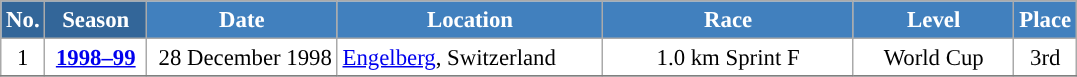<table class="wikitable sortable" style="font-size:95%; text-align:center; border:grey solid 1px; border-collapse:collapse; background:#ffffff;">
<tr style="background:#efefef;">
<th style="background-color:#369; color:white;">No.</th>
<th style="background-color:#369; color:white;">Season</th>
<th style="background-color:#4180be; color:white; width:120px;">Date</th>
<th style="background-color:#4180be; color:white; width:170px;">Location</th>
<th style="background-color:#4180be; color:white; width:160px;">Race</th>
<th style="background-color:#4180be; color:white; width:100px;">Level</th>
<th style="background-color:#4180be; color:white;">Place</th>
</tr>
<tr>
<td align=center>1</td>
<td rowspan=1 align=center><strong> <a href='#'>1998–99</a> </strong></td>
<td align=right>28 December 1998</td>
<td align=left> <a href='#'>Engelberg</a>, Switzerland</td>
<td>1.0 km Sprint F</td>
<td>World Cup</td>
<td>3rd</td>
</tr>
<tr>
</tr>
</table>
